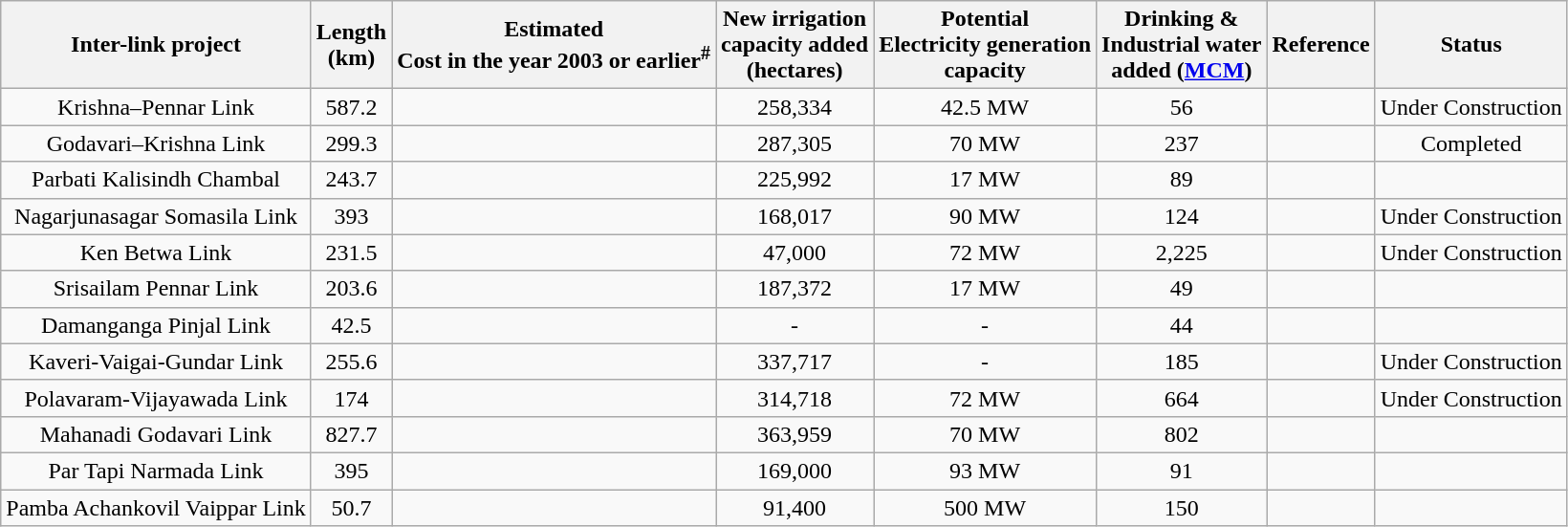<table class="wikitable collapsible sortable" style="text-align: center;">
<tr>
<th>Inter-link project</th>
<th>Length<br>(km)</th>
<th>Estimated<br>Cost in the year 2003 or earlier<sup>#</sup></th>
<th>New irrigation<br>capacity added<br>(hectares)</th>
<th>Potential<br>Electricity generation<br> capacity</th>
<th>Drinking &<br>Industrial water<br>added (<a href='#'>MCM</a>)</th>
<th>Reference</th>
<th>Status</th>
</tr>
<tr>
<td>Krishna–Pennar Link</td>
<td>587.2</td>
<td align="center"></td>
<td align="center">258,334</td>
<td align="center">42.5 MW</td>
<td>56</td>
<td></td>
<td>Under Construction</td>
</tr>
<tr>
<td>Godavari–Krishna Link</td>
<td>299.3</td>
<td align="center"></td>
<td align="center">287,305</td>
<td align="center">70 MW</td>
<td>237</td>
<td></td>
<td>Completed</td>
</tr>
<tr>
<td>Parbati Kalisindh Chambal</td>
<td>243.7</td>
<td align="center"></td>
<td align="center">225,992</td>
<td align="center">17 MW</td>
<td>89</td>
<td></td>
<td></td>
</tr>
<tr>
<td>Nagarjunasagar Somasila Link</td>
<td>393</td>
<td align="center"></td>
<td align="center">168,017</td>
<td align="center">90 MW</td>
<td>124</td>
<td></td>
<td>Under Construction</td>
</tr>
<tr>
<td>Ken Betwa Link</td>
<td>231.5</td>
<td align="center"></td>
<td align="center">47,000</td>
<td align="center">72 MW</td>
<td>2,225</td>
<td></td>
<td>Under Construction</td>
</tr>
<tr>
<td>Srisailam Pennar Link</td>
<td>203.6</td>
<td align="center"></td>
<td align="center">187,372</td>
<td align="center">17 MW</td>
<td>49</td>
<td></td>
<td></td>
</tr>
<tr>
<td>Damanganga Pinjal Link</td>
<td>42.5</td>
<td align="center"></td>
<td align="center">-</td>
<td align="center">-</td>
<td>44</td>
<td></td>
<td></td>
</tr>
<tr>
<td>Kaveri-Vaigai-Gundar Link</td>
<td>255.6</td>
<td align="center"></td>
<td align="center">337,717</td>
<td align="center">-</td>
<td>185</td>
<td></td>
<td>Under Construction</td>
</tr>
<tr>
<td>Polavaram-Vijayawada Link</td>
<td>174</td>
<td align="center"></td>
<td align="center">314,718</td>
<td align="center">72 MW</td>
<td>664</td>
<td></td>
<td>Under Construction</td>
</tr>
<tr>
<td>Mahanadi Godavari Link</td>
<td>827.7</td>
<td align="center"></td>
<td align="center">363,959</td>
<td align="center">70 MW</td>
<td>802</td>
<td></td>
<td></td>
</tr>
<tr>
<td>Par Tapi Narmada Link</td>
<td>395</td>
<td align="center"></td>
<td align="center">169,000</td>
<td align="center">93 MW</td>
<td>91</td>
<td></td>
<td></td>
</tr>
<tr>
<td>Pamba Achankovil Vaippar Link</td>
<td>50.7</td>
<td align="center"></td>
<td align="center">91,400</td>
<td align="center">500 MW</td>
<td>150</td>
<td></td>
<td></td>
</tr>
</table>
